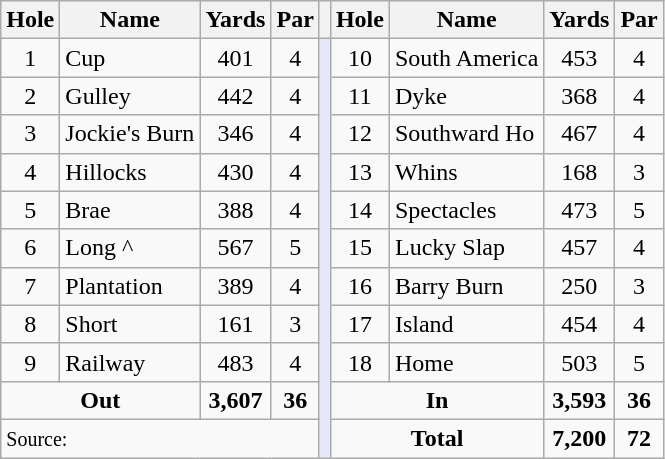<table class=wikitable style="text-align:center">
<tr>
<th>Hole</th>
<th>Name</th>
<th>Yards</th>
<th>Par</th>
<th></th>
<th>Hole</th>
<th>Name</th>
<th>Yards</th>
<th>Par</th>
</tr>
<tr>
<td>1</td>
<td align=left>Cup</td>
<td>401</td>
<td>4</td>
<td style="background:#E6E8FA;" rowspan=11></td>
<td>10</td>
<td align=left>South America</td>
<td>453</td>
<td>4</td>
</tr>
<tr>
<td>2</td>
<td align=left>Gulley</td>
<td>442</td>
<td>4</td>
<td>11</td>
<td align=left>Dyke</td>
<td>368</td>
<td>4</td>
</tr>
<tr>
<td>3</td>
<td align=left>Jockie's Burn</td>
<td>346</td>
<td>4</td>
<td>12</td>
<td align=left>Southward Ho</td>
<td>467</td>
<td>4</td>
</tr>
<tr>
<td>4</td>
<td align=left>Hillocks</td>
<td>430</td>
<td>4</td>
<td>13</td>
<td align=left>Whins</td>
<td>168</td>
<td>3</td>
</tr>
<tr>
<td>5</td>
<td align=left>Brae</td>
<td>388</td>
<td>4</td>
<td>14</td>
<td align=left>Spectacles</td>
<td>473</td>
<td>5</td>
</tr>
<tr>
<td>6</td>
<td align=left>Long ^</td>
<td>567</td>
<td>5</td>
<td>15</td>
<td align=left>Lucky Slap</td>
<td>457</td>
<td>4</td>
</tr>
<tr>
<td>7</td>
<td align=left>Plantation</td>
<td>389</td>
<td>4</td>
<td>16</td>
<td align=left>Barry Burn</td>
<td>250</td>
<td>3</td>
</tr>
<tr>
<td>8</td>
<td align=left>Short</td>
<td>161</td>
<td>3</td>
<td>17</td>
<td align=left>Island</td>
<td>454</td>
<td>4</td>
</tr>
<tr>
<td>9</td>
<td align=left>Railway</td>
<td>483</td>
<td>4</td>
<td>18</td>
<td align=left>Home</td>
<td>503</td>
<td>5</td>
</tr>
<tr>
<td colspan=2 align=center><strong>Out</strong></td>
<td align=center><strong>3,607</strong></td>
<td align=center><strong>36</strong></td>
<td colspan=2 align=center><strong>In</strong></td>
<td align=center><strong>3,593</strong></td>
<td align=center><strong>36</strong></td>
</tr>
<tr>
<td align=left colspan=4><small>Source:</small></td>
<td colspan=2 align=center><strong>Total</strong></td>
<td align=center><strong>7,200</strong></td>
<td align=center><strong>72</strong></td>
</tr>
</table>
